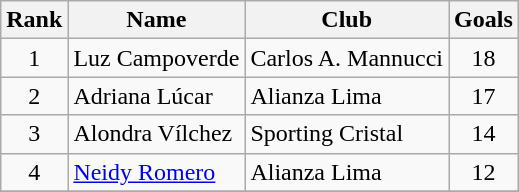<table class="wikitable" border="1">
<tr>
<th>Rank</th>
<th>Name</th>
<th>Club</th>
<th>Goals</th>
</tr>
<tr>
<td align=center>1</td>
<td> Luz Campoverde</td>
<td>Carlos A. Mannucci</td>
<td align=center>18</td>
</tr>
<tr>
<td align=center>2</td>
<td> Adriana Lúcar</td>
<td>Alianza Lima</td>
<td align=center>17</td>
</tr>
<tr>
<td align=center>3</td>
<td> Alondra Vílchez</td>
<td>Sporting Cristal</td>
<td align=center>14</td>
</tr>
<tr>
<td align=center>4</td>
<td> <a href='#'>Neidy Romero</a></td>
<td>Alianza Lima</td>
<td align=center>12</td>
</tr>
<tr>
</tr>
</table>
